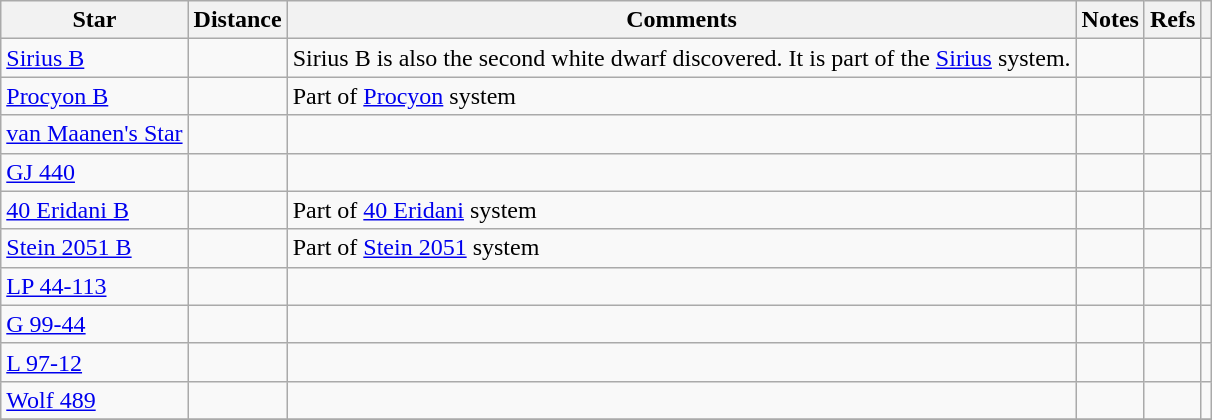<table class="wikitable sortable">
<tr>
<th>Star</th>
<th>Distance</th>
<th>Comments</th>
<th>Notes</th>
<th>Refs</th>
<th></th>
</tr>
<tr>
<td><a href='#'>Sirius B</a></td>
<td></td>
<td>Sirius B is also the second white dwarf discovered. It is part of the <a href='#'>Sirius</a> system.</td>
<td></td>
<td></td>
<td></td>
</tr>
<tr>
<td><a href='#'>Procyon B</a></td>
<td></td>
<td>Part of <a href='#'>Procyon</a> system</td>
<td></td>
<td></td>
<td></td>
</tr>
<tr>
<td><a href='#'>van Maanen's Star</a></td>
<td></td>
<td></td>
<td></td>
<td></td>
<td></td>
</tr>
<tr>
<td><a href='#'>GJ 440</a></td>
<td></td>
<td></td>
<td></td>
<td></td>
<td></td>
</tr>
<tr>
<td><a href='#'>40 Eridani B</a></td>
<td></td>
<td>Part of <a href='#'>40 Eridani</a> system</td>
<td></td>
<td></td>
<td></td>
</tr>
<tr>
<td><a href='#'>Stein 2051 B</a></td>
<td></td>
<td>Part of <a href='#'>Stein 2051</a> system</td>
<td></td>
<td></td>
<td></td>
</tr>
<tr>
<td><a href='#'>LP 44-113</a></td>
<td></td>
<td></td>
<td></td>
<td></td>
<td></td>
</tr>
<tr>
<td><a href='#'>G 99-44</a></td>
<td></td>
<td></td>
<td></td>
<td></td>
<td></td>
</tr>
<tr>
<td><a href='#'>L 97-12</a></td>
<td></td>
<td></td>
<td></td>
<td></td>
<td></td>
</tr>
<tr>
<td><a href='#'>Wolf 489</a></td>
<td></td>
<td></td>
<td></td>
<td></td>
<td></td>
</tr>
<tr>
</tr>
</table>
